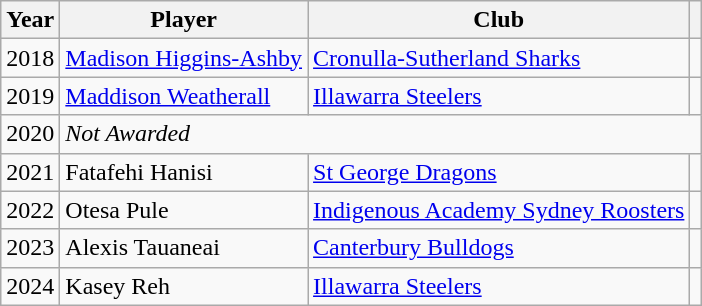<table class="wikitable">
<tr>
<th>Year</th>
<th>Player</th>
<th>Club</th>
<th></th>
</tr>
<tr>
<td>2018</td>
<td><a href='#'>Madison Higgins-Ashby</a></td>
<td> <a href='#'>Cronulla-Sutherland Sharks</a></td>
<td></td>
</tr>
<tr>
<td>2019</td>
<td><a href='#'>Maddison Weatherall</a></td>
<td> <a href='#'>Illawarra Steelers</a></td>
<td></td>
</tr>
<tr>
<td>2020</td>
<td colspan=3><em>Not Awarded</em></td>
</tr>
<tr>
<td>2021</td>
<td>Fatafehi Hanisi</td>
<td> <a href='#'>St George Dragons</a></td>
<td></td>
</tr>
<tr>
<td>2022</td>
<td>Otesa Pule</td>
<td> <a href='#'>Indigenous Academy Sydney Roosters</a></td>
<td></td>
</tr>
<tr>
<td>2023</td>
<td>Alexis Tauaneai</td>
<td> <a href='#'>Canterbury Bulldogs</a></td>
<td></td>
</tr>
<tr>
<td>2024</td>
<td>Kasey Reh</td>
<td> <a href='#'>Illawarra Steelers</a></td>
<td></td>
</tr>
</table>
